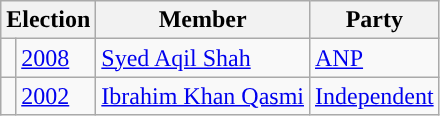<table class="wikitable">
<tr>
<th colspan="2">Election</th>
<th>Member</th>
<th>Party</th>
</tr>
<tr>
<td style="background-color: "></td>
<td><a href='#'>2008</a></td>
<td><a href='#'>Syed Aqil Shah</a></td>
<td><a href='#'>ANP</a></td>
</tr>
<tr>
<td style="background-color:"></td>
<td><a href='#'>2002</a></td>
<td><a href='#'>Ibrahim Khan Qasmi</a></td>
<td><a href='#'>Independent</a></td>
</tr>
</table>
